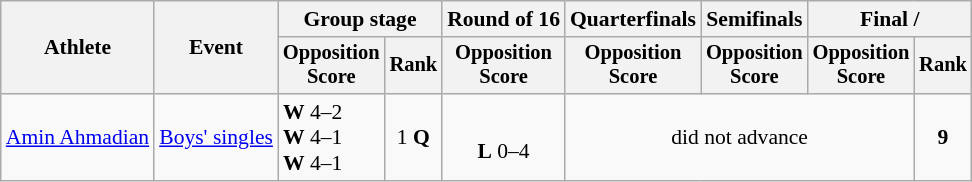<table class=wikitable style="font-size:90%">
<tr>
<th rowspan=2>Athlete</th>
<th rowspan=2>Event</th>
<th colspan=2>Group stage</th>
<th>Round of 16</th>
<th>Quarterfinals</th>
<th>Semifinals</th>
<th colspan=2>Final / </th>
</tr>
<tr style="font-size:95%">
<th>Opposition<br>Score</th>
<th>Rank</th>
<th>Opposition<br>Score</th>
<th>Opposition<br>Score</th>
<th>Opposition<br>Score</th>
<th>Opposition<br>Score</th>
<th>Rank</th>
</tr>
<tr align=center>
<td align=left><a href='#'>Amin Ahmadian</a></td>
<td align=left><a href='#'>Boys' singles</a></td>
<td align=left> <strong>W</strong>  4–2<br> <strong>W</strong> 4–1<br> <strong>W</strong> 4–1</td>
<td>1 <strong>Q</strong></td>
<td><br><strong>L</strong> 0–4</td>
<td colspan=3>did not advance</td>
<td><strong>9</strong></td>
</tr>
</table>
